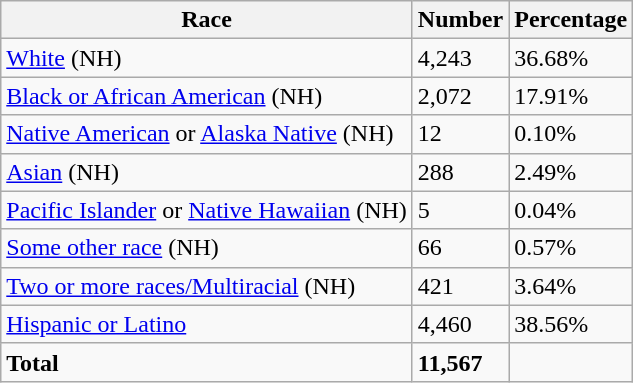<table class="wikitable">
<tr>
<th>Race</th>
<th>Number</th>
<th>Percentage</th>
</tr>
<tr>
<td><a href='#'>White</a> (NH)</td>
<td>4,243</td>
<td>36.68%</td>
</tr>
<tr>
<td><a href='#'>Black or African American</a> (NH)</td>
<td>2,072</td>
<td>17.91%</td>
</tr>
<tr>
<td><a href='#'>Native American</a> or <a href='#'>Alaska Native</a> (NH)</td>
<td>12</td>
<td>0.10%</td>
</tr>
<tr>
<td><a href='#'>Asian</a> (NH)</td>
<td>288</td>
<td>2.49%</td>
</tr>
<tr>
<td><a href='#'>Pacific Islander</a> or <a href='#'>Native Hawaiian</a> (NH)</td>
<td>5</td>
<td>0.04%</td>
</tr>
<tr>
<td><a href='#'>Some other race</a> (NH)</td>
<td>66</td>
<td>0.57%</td>
</tr>
<tr>
<td><a href='#'>Two or more races/Multiracial</a> (NH)</td>
<td>421</td>
<td>3.64%</td>
</tr>
<tr>
<td><a href='#'>Hispanic or Latino</a></td>
<td>4,460</td>
<td>38.56%</td>
</tr>
<tr>
<td><strong>Total</strong></td>
<td><strong>11,567</strong></td>
<td></td>
</tr>
</table>
